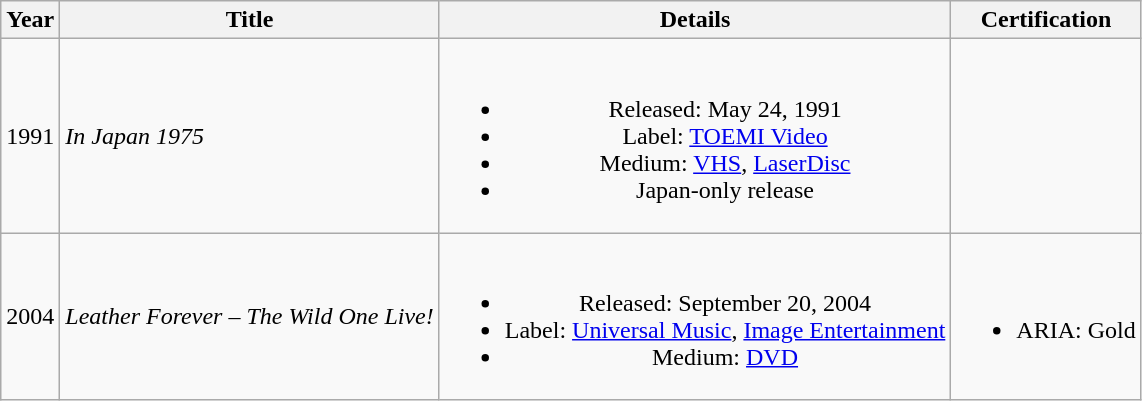<table class="wikitable" style="text-align:center">
<tr>
<th>Year</th>
<th>Title</th>
<th>Details</th>
<th>Certification</th>
</tr>
<tr>
<td>1991</td>
<td align="left"><em>In Japan 1975</em></td>
<td><br><ul><li>Released: May 24, 1991</li><li>Label: <a href='#'>TOEMI Video</a></li><li>Medium: <a href='#'>VHS</a>, <a href='#'>LaserDisc</a></li><li>Japan-only release</li></ul></td>
<td></td>
</tr>
<tr>
<td>2004</td>
<td align="left"><em>Leather Forever – The Wild One Live!</em></td>
<td><br><ul><li>Released: September 20, 2004</li><li>Label: <a href='#'>Universal Music</a>, <a href='#'>Image Entertainment</a></li><li>Medium: <a href='#'>DVD</a></li></ul></td>
<td><br><ul><li>ARIA: Gold</li></ul></td>
</tr>
</table>
